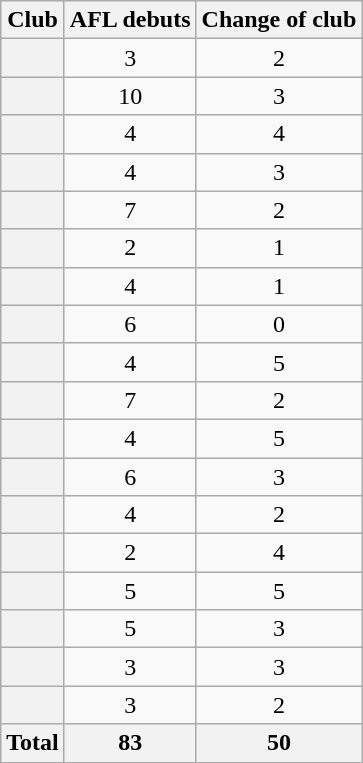<table class="wikitable plainrowheaders sortable" style="text-align:center;">
<tr>
<th scope="col">Club</th>
<th scope="col">AFL debuts</th>
<th scope="col">Change of club</th>
</tr>
<tr>
<th scope="row"></th>
<td>3</td>
<td>2</td>
</tr>
<tr>
<th scope="row"></th>
<td>10</td>
<td>3</td>
</tr>
<tr>
<th scope="row"></th>
<td>4</td>
<td>4</td>
</tr>
<tr>
<th scope="row"></th>
<td>4</td>
<td>3</td>
</tr>
<tr>
<th scope="row"></th>
<td>7</td>
<td>2</td>
</tr>
<tr>
<th scope="row"></th>
<td>2</td>
<td>1</td>
</tr>
<tr>
<th scope="row"></th>
<td>4</td>
<td>1</td>
</tr>
<tr>
<th scope="row"></th>
<td>6</td>
<td>0</td>
</tr>
<tr>
<th scope="row"></th>
<td>4</td>
<td>5</td>
</tr>
<tr>
<th scope="row"></th>
<td>7</td>
<td>2</td>
</tr>
<tr>
<th scope="row"></th>
<td>4</td>
<td>5</td>
</tr>
<tr>
<th scope="row"></th>
<td>6</td>
<td>3</td>
</tr>
<tr>
<th scope="row"></th>
<td>4</td>
<td>2</td>
</tr>
<tr>
<th scope="row"></th>
<td>2</td>
<td>4</td>
</tr>
<tr>
<th scope="row"></th>
<td>5</td>
<td>5</td>
</tr>
<tr>
<th scope="row"></th>
<td>5</td>
<td>3</td>
</tr>
<tr>
<th scope="row"></th>
<td>3</td>
<td>3</td>
</tr>
<tr>
<th scope="row"></th>
<td>3</td>
<td>2</td>
</tr>
<tr class="sortbottom">
<th>Total</th>
<th>83</th>
<th>50</th>
</tr>
</table>
